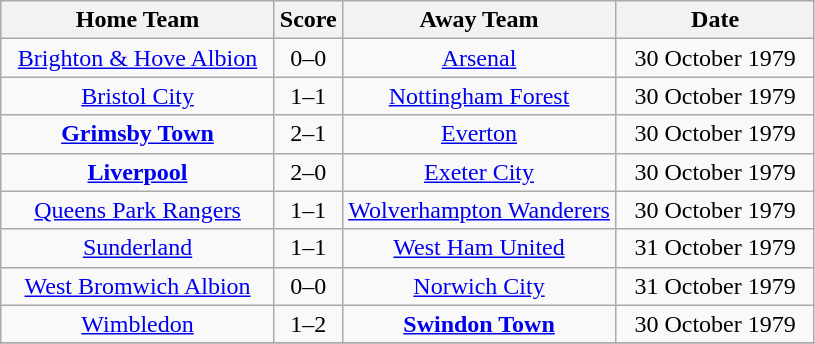<table class="wikitable" style="text-align:center;">
<tr>
<th width=175>Home Team</th>
<th width=20>Score</th>
<th width=175>Away Team</th>
<th width=125>Date</th>
</tr>
<tr>
<td><a href='#'>Brighton & Hove Albion</a></td>
<td>0–0</td>
<td><a href='#'>Arsenal</a></td>
<td>30 October 1979</td>
</tr>
<tr>
<td><a href='#'>Bristol City</a></td>
<td>1–1</td>
<td><a href='#'>Nottingham Forest</a></td>
<td>30 October 1979</td>
</tr>
<tr>
<td><strong><a href='#'>Grimsby Town</a></strong></td>
<td>2–1</td>
<td><a href='#'>Everton</a></td>
<td>30 October 1979</td>
</tr>
<tr>
<td><strong><a href='#'>Liverpool</a></strong></td>
<td>2–0</td>
<td><a href='#'>Exeter City</a></td>
<td>30 October 1979</td>
</tr>
<tr>
<td><a href='#'>Queens Park Rangers</a></td>
<td>1–1</td>
<td><a href='#'>Wolverhampton Wanderers</a></td>
<td>30 October 1979</td>
</tr>
<tr>
<td><a href='#'>Sunderland</a></td>
<td>1–1</td>
<td><a href='#'>West Ham United</a></td>
<td>31 October 1979</td>
</tr>
<tr>
<td><a href='#'>West Bromwich Albion</a></td>
<td>0–0</td>
<td><a href='#'>Norwich City</a></td>
<td>31 October 1979</td>
</tr>
<tr>
<td><a href='#'>Wimbledon</a></td>
<td>1–2</td>
<td><strong><a href='#'>Swindon Town</a></strong></td>
<td>30 October 1979</td>
</tr>
<tr>
</tr>
</table>
